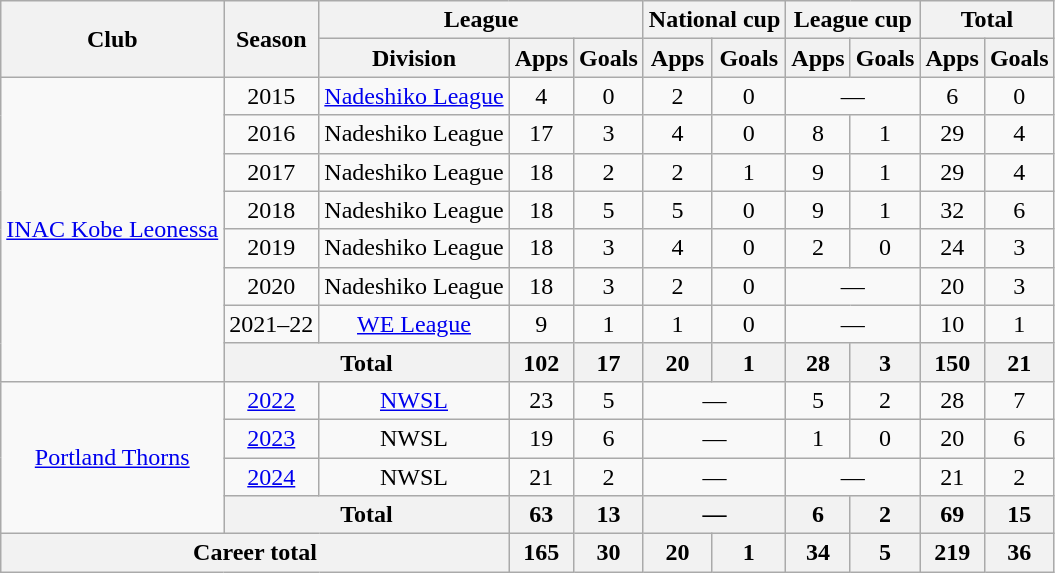<table class="wikitable" style="text-align:center">
<tr>
<th rowspan="2">Club</th>
<th rowspan="2">Season</th>
<th colspan="3">League</th>
<th colspan="2">National cup</th>
<th colspan="2">League cup</th>
<th colspan="2">Total</th>
</tr>
<tr>
<th>Division</th>
<th>Apps</th>
<th>Goals</th>
<th>Apps</th>
<th>Goals</th>
<th>Apps</th>
<th>Goals</th>
<th>Apps</th>
<th>Goals</th>
</tr>
<tr>
<td rowspan="8"><a href='#'>INAC Kobe Leonessa</a></td>
<td>2015</td>
<td><a href='#'>Nadeshiko League</a></td>
<td>4</td>
<td>0</td>
<td>2</td>
<td>0</td>
<td colspan="2">—</td>
<td>6</td>
<td>0</td>
</tr>
<tr>
<td>2016</td>
<td>Nadeshiko League</td>
<td>17</td>
<td>3</td>
<td>4</td>
<td>0</td>
<td>8</td>
<td>1</td>
<td>29</td>
<td>4</td>
</tr>
<tr>
<td>2017</td>
<td>Nadeshiko League</td>
<td>18</td>
<td>2</td>
<td>2</td>
<td>1</td>
<td>9</td>
<td>1</td>
<td>29</td>
<td>4</td>
</tr>
<tr>
<td>2018</td>
<td>Nadeshiko League</td>
<td>18</td>
<td>5</td>
<td>5</td>
<td>0</td>
<td>9</td>
<td>1</td>
<td>32</td>
<td>6</td>
</tr>
<tr>
<td>2019</td>
<td>Nadeshiko League</td>
<td>18</td>
<td>3</td>
<td>4</td>
<td>0</td>
<td>2</td>
<td>0</td>
<td>24</td>
<td>3</td>
</tr>
<tr>
<td>2020</td>
<td>Nadeshiko League</td>
<td>18</td>
<td>3</td>
<td>2</td>
<td>0</td>
<td colspan="2">—</td>
<td>20</td>
<td>3</td>
</tr>
<tr>
<td>2021–22</td>
<td><a href='#'>WE League</a></td>
<td>9</td>
<td>1</td>
<td>1</td>
<td>0</td>
<td colspan="2">—</td>
<td>10</td>
<td>1</td>
</tr>
<tr>
<th colspan="2">Total</th>
<th>102</th>
<th>17</th>
<th>20</th>
<th>1</th>
<th>28</th>
<th>3</th>
<th>150</th>
<th>21</th>
</tr>
<tr>
<td rowspan="4"><a href='#'>Portland Thorns</a></td>
<td><a href='#'>2022</a></td>
<td><a href='#'>NWSL</a></td>
<td>23</td>
<td>5</td>
<td colspan="2">—</td>
<td>5</td>
<td>2</td>
<td>28</td>
<td>7</td>
</tr>
<tr>
<td><a href='#'>2023</a></td>
<td>NWSL</td>
<td>19</td>
<td>6</td>
<td colspan="2">—</td>
<td>1</td>
<td>0</td>
<td>20</td>
<td>6</td>
</tr>
<tr>
<td><a href='#'>2024</a></td>
<td>NWSL</td>
<td>21</td>
<td>2</td>
<td colspan="2">—</td>
<td colspan="2">—</td>
<td>21</td>
<td>2</td>
</tr>
<tr>
<th colspan="2">Total</th>
<th>63</th>
<th>13</th>
<th colspan="2">—</th>
<th>6</th>
<th>2</th>
<th>69</th>
<th>15</th>
</tr>
<tr>
<th colspan="3">Career total</th>
<th>165</th>
<th>30</th>
<th>20</th>
<th>1</th>
<th>34</th>
<th>5</th>
<th>219</th>
<th>36</th>
</tr>
</table>
